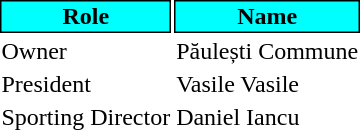<table class="toccolours">
<tr>
<th style="background:#00FFFF;color:#000000;border:1px solid #000000;">Role</th>
<th style="background:#00FFFF;color:#000000;border:1px solid #000000;">Name</th>
</tr>
<tr>
<td>Owner</td>
<td> Păulești Commune</td>
</tr>
<tr>
<td>President</td>
<td> Vasile Vasile</td>
</tr>
<tr>
<td>Sporting Director</td>
<td> Daniel Iancu</td>
</tr>
</table>
